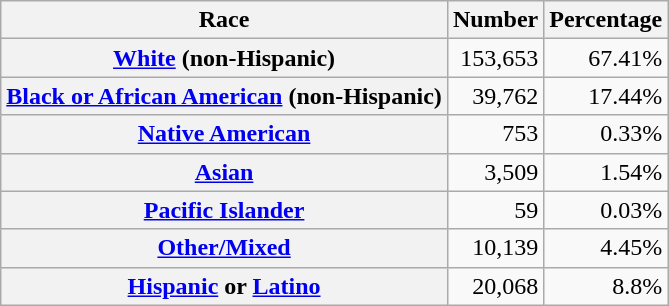<table class="wikitable" style="text-align:right">
<tr>
<th scope="col">Race</th>
<th scope="col">Number</th>
<th scope="col">Percentage</th>
</tr>
<tr>
<th scope="row"><a href='#'>White</a> (non-Hispanic)</th>
<td>153,653</td>
<td>67.41%</td>
</tr>
<tr>
<th scope="row"><a href='#'>Black or African American</a> (non-Hispanic)</th>
<td>39,762</td>
<td>17.44%</td>
</tr>
<tr>
<th scope="row"><a href='#'>Native American</a></th>
<td>753</td>
<td>0.33%</td>
</tr>
<tr>
<th scope="row"><a href='#'>Asian</a></th>
<td>3,509</td>
<td>1.54%</td>
</tr>
<tr>
<th scope="row"><a href='#'>Pacific Islander</a></th>
<td>59</td>
<td>0.03%</td>
</tr>
<tr>
<th scope="row"><a href='#'>Other/Mixed</a></th>
<td>10,139</td>
<td>4.45%</td>
</tr>
<tr>
<th scope="row"><a href='#'>Hispanic</a> or <a href='#'>Latino</a></th>
<td>20,068</td>
<td>8.8%</td>
</tr>
</table>
